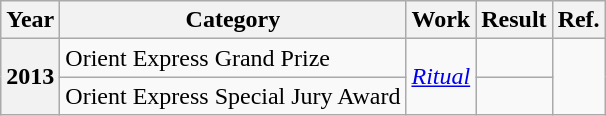<table class="wikitable plainrowheaders sortable">
<tr>
<th>Year</th>
<th>Category</th>
<th>Work</th>
<th>Result</th>
<th>Ref.</th>
</tr>
<tr>
<th rowspan="2">2013</th>
<td>Orient Express Grand Prize</td>
<td rowspan="2"><a href='#'><em>Ritual</em></a></td>
<td></td>
<td rowspan="2"></td>
</tr>
<tr>
<td>Orient Express Special Jury Award</td>
<td></td>
</tr>
</table>
